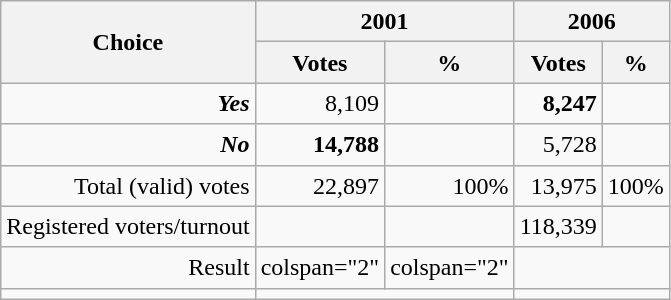<table class="wikitable" style="text-align:right; line-height:1.25em; font-size:100%;">
<tr>
<th rowspan="2">Choice</th>
<th colspan="2">2001<br></th>
<th colspan="2">2006<br></th>
</tr>
<tr>
<th>Votes</th>
<th>%</th>
<th>Votes</th>
<th>%</th>
</tr>
<tr>
<td><strong><em>Yes</em></strong></td>
<td>8,109</td>
<td></td>
<td><strong>8,247</strong></td>
<td><strong></strong></td>
</tr>
<tr>
<td><strong><em>No</em></strong></td>
<td><strong>14,788</strong></td>
<td><strong></strong></td>
<td>5,728</td>
<td></td>
</tr>
<tr>
<td>Total (valid) votes</td>
<td>22,897</td>
<td>100%</td>
<td>13,975</td>
<td>100%</td>
</tr>
<tr>
<td>Registered voters/turnout</td>
<td></td>
<td></td>
<td>118,339</td>
<td></td>
</tr>
<tr>
<td>Result</td>
<td>colspan="2" </td>
<td>colspan="2" </td>
</tr>
<tr>
<td align="left"></td>
<td colspan="2" align="left"></td>
<td colspan="2" align="left"></td>
</tr>
</table>
